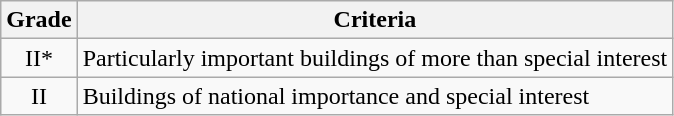<table class="wikitable">
<tr>
<th>Grade</th>
<th>Criteria</th>
</tr>
<tr>
<td align="center" >II*</td>
<td>Particularly important buildings of more than special interest</td>
</tr>
<tr>
<td align="center" >II</td>
<td>Buildings of national importance and special interest</td>
</tr>
</table>
